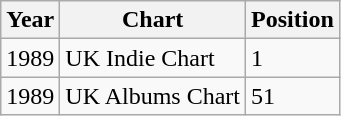<table class="wikitable">
<tr>
<th>Year</th>
<th>Chart</th>
<th>Position</th>
</tr>
<tr>
<td>1989</td>
<td>UK Indie Chart</td>
<td>1</td>
</tr>
<tr>
<td>1989</td>
<td>UK Albums Chart</td>
<td>51</td>
</tr>
</table>
